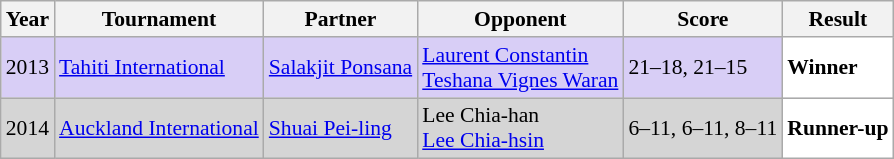<table class="sortable wikitable" style="font-size: 90%;">
<tr>
<th>Year</th>
<th>Tournament</th>
<th>Partner</th>
<th>Opponent</th>
<th>Score</th>
<th>Result</th>
</tr>
<tr style="background:#D8CEF6">
<td align="center">2013</td>
<td align="left"><a href='#'>Tahiti International</a></td>
<td align="left"> <a href='#'>Salakjit Ponsana</a></td>
<td align="left"> <a href='#'>Laurent Constantin</a><br> <a href='#'>Teshana Vignes Waran</a></td>
<td align="left">21–18, 21–15</td>
<td style="text-align:left; background:white"> <strong>Winner</strong></td>
</tr>
<tr style="background:#D5D5D5">
<td align="center">2014</td>
<td align="left"><a href='#'>Auckland International</a></td>
<td align="left"> <a href='#'>Shuai Pei-ling</a></td>
<td align="left"> Lee Chia-han<br> <a href='#'>Lee Chia-hsin</a></td>
<td align="left">6–11, 6–11, 8–11</td>
<td style="text-align:left; background:white"> <strong>Runner-up</strong></td>
</tr>
</table>
